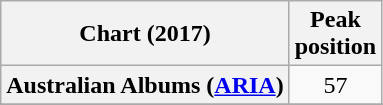<table class="wikitable sortable plainrowheaders" style="text-align:center">
<tr>
<th scope="col">Chart (2017)</th>
<th scope="col">Peak<br> position</th>
</tr>
<tr>
<th scope="row">Australian Albums (<a href='#'>ARIA</a>)</th>
<td>57</td>
</tr>
<tr>
</tr>
<tr>
</tr>
<tr>
</tr>
<tr>
</tr>
<tr>
</tr>
<tr>
</tr>
<tr>
</tr>
<tr>
</tr>
<tr>
</tr>
<tr>
</tr>
<tr>
</tr>
<tr>
</tr>
<tr>
</tr>
<tr>
</tr>
<tr>
</tr>
<tr>
</tr>
<tr>
</tr>
<tr>
</tr>
<tr>
</tr>
<tr>
</tr>
</table>
